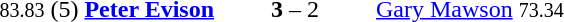<table style="text-align:center">
<tr>
<th width=223></th>
<th width=100></th>
<th width=223></th>
</tr>
<tr>
<td align=right><small>83.83</small> (5) <strong><a href='#'>Peter Evison</a></strong> </td>
<td><strong>3</strong> – 2</td>
<td align=left> <a href='#'>Gary Mawson</a> <small>73.34</small></td>
</tr>
</table>
